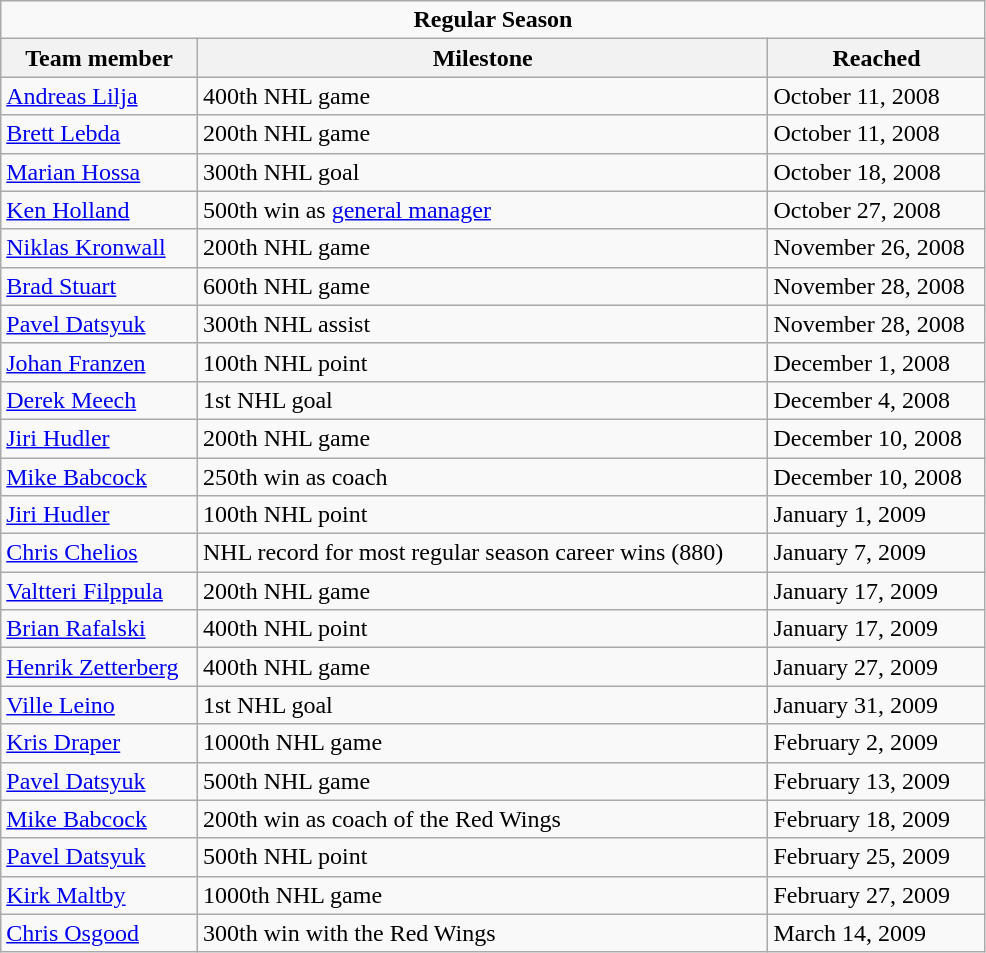<table class="wikitable" width="52%">
<tr>
<td colspan="10" align="center"><strong>Regular Season</strong></td>
</tr>
<tr align="center"  bgcolor="#dddddd">
<th>Team member</th>
<th>Milestone</th>
<th>Reached</th>
</tr>
<tr>
<td><a href='#'>Andreas Lilja</a></td>
<td>400th NHL game</td>
<td>October 11, 2008</td>
</tr>
<tr>
<td><a href='#'>Brett Lebda</a></td>
<td>200th NHL game</td>
<td>October 11, 2008</td>
</tr>
<tr>
<td><a href='#'>Marian Hossa</a></td>
<td>300th NHL goal</td>
<td>October 18, 2008</td>
</tr>
<tr>
<td><a href='#'>Ken Holland</a></td>
<td>500th win as <a href='#'>general manager</a></td>
<td>October 27, 2008</td>
</tr>
<tr>
<td><a href='#'>Niklas Kronwall</a></td>
<td>200th NHL game</td>
<td>November 26, 2008</td>
</tr>
<tr>
<td><a href='#'>Brad Stuart</a></td>
<td>600th NHL game</td>
<td>November 28, 2008</td>
</tr>
<tr>
<td><a href='#'>Pavel Datsyuk</a></td>
<td>300th NHL assist</td>
<td>November 28, 2008</td>
</tr>
<tr>
<td><a href='#'>Johan Franzen</a></td>
<td>100th NHL point</td>
<td>December 1, 2008</td>
</tr>
<tr>
<td><a href='#'>Derek Meech</a></td>
<td>1st NHL goal</td>
<td>December 4, 2008</td>
</tr>
<tr>
<td><a href='#'>Jiri Hudler</a></td>
<td>200th NHL game</td>
<td>December 10, 2008</td>
</tr>
<tr>
<td><a href='#'>Mike Babcock</a></td>
<td>250th win as coach</td>
<td>December 10, 2008</td>
</tr>
<tr>
<td><a href='#'>Jiri Hudler</a></td>
<td>100th NHL point</td>
<td>January 1, 2009</td>
</tr>
<tr>
<td><a href='#'>Chris Chelios</a></td>
<td>NHL record for most regular season career wins (880)</td>
<td>January 7, 2009</td>
</tr>
<tr>
<td><a href='#'>Valtteri Filppula</a></td>
<td>200th NHL game</td>
<td>January 17, 2009</td>
</tr>
<tr>
<td><a href='#'>Brian Rafalski</a></td>
<td>400th NHL point</td>
<td>January 17, 2009</td>
</tr>
<tr>
<td><a href='#'>Henrik Zetterberg</a></td>
<td>400th NHL game</td>
<td>January 27, 2009</td>
</tr>
<tr>
<td><a href='#'>Ville Leino</a></td>
<td>1st NHL goal</td>
<td>January 31, 2009</td>
</tr>
<tr>
<td><a href='#'>Kris Draper</a></td>
<td>1000th NHL game</td>
<td>February 2, 2009</td>
</tr>
<tr>
<td><a href='#'>Pavel Datsyuk</a></td>
<td>500th NHL game</td>
<td>February 13, 2009</td>
</tr>
<tr>
<td><a href='#'>Mike Babcock</a></td>
<td>200th win as coach of the Red Wings</td>
<td>February 18, 2009</td>
</tr>
<tr>
<td><a href='#'>Pavel Datsyuk</a></td>
<td>500th NHL point</td>
<td>February 25, 2009</td>
</tr>
<tr>
<td><a href='#'>Kirk Maltby</a></td>
<td>1000th NHL game</td>
<td>February 27, 2009</td>
</tr>
<tr>
<td><a href='#'>Chris Osgood</a></td>
<td>300th win with the Red Wings</td>
<td>March 14, 2009</td>
</tr>
</table>
